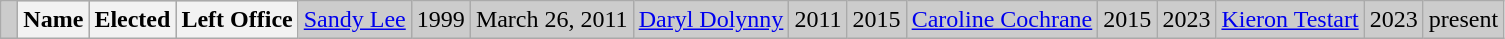<table class="wikitable">
<tr bgcolor="CCCCCC">
<td> </td>
<th><strong>Name </strong></th>
<th><strong>Elected</strong></th>
<th><strong>Left Office</strong><br></th>
<td><a href='#'>Sandy Lee</a></td>
<td>1999</td>
<td>March 26, 2011<br></td>
<td><a href='#'>Daryl Dolynny</a></td>
<td>2011</td>
<td>2015<br></td>
<td><a href='#'>Caroline Cochrane</a></td>
<td>2015</td>
<td>2023<br></td>
<td><a href='#'>Kieron Testart</a></td>
<td>2023</td>
<td>present</td>
</tr>
</table>
